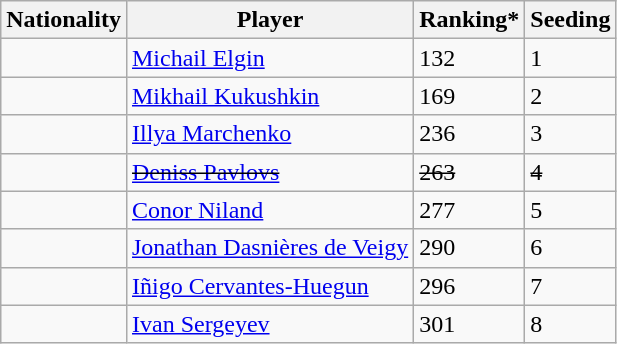<table class="wikitable" border="1">
<tr>
<th>Nationality</th>
<th>Player</th>
<th>Ranking*</th>
<th>Seeding</th>
</tr>
<tr>
<td></td>
<td><a href='#'>Michail Elgin</a></td>
<td>132</td>
<td>1</td>
</tr>
<tr>
<td></td>
<td><a href='#'>Mikhail Kukushkin</a></td>
<td>169</td>
<td>2</td>
</tr>
<tr>
<td></td>
<td><a href='#'>Illya Marchenko</a></td>
<td>236</td>
<td>3</td>
</tr>
<tr>
<td></td>
<td><s><a href='#'>Deniss Pavlovs</a></s></td>
<td><s>263</s></td>
<td><s>4</s></td>
</tr>
<tr>
<td></td>
<td><a href='#'>Conor Niland</a></td>
<td>277</td>
<td>5</td>
</tr>
<tr>
<td></td>
<td><a href='#'>Jonathan Dasnières de Veigy</a></td>
<td>290</td>
<td>6</td>
</tr>
<tr>
<td></td>
<td><a href='#'>Iñigo Cervantes-Huegun</a></td>
<td>296</td>
<td>7</td>
</tr>
<tr>
<td></td>
<td><a href='#'>Ivan Sergeyev</a></td>
<td>301</td>
<td>8</td>
</tr>
</table>
